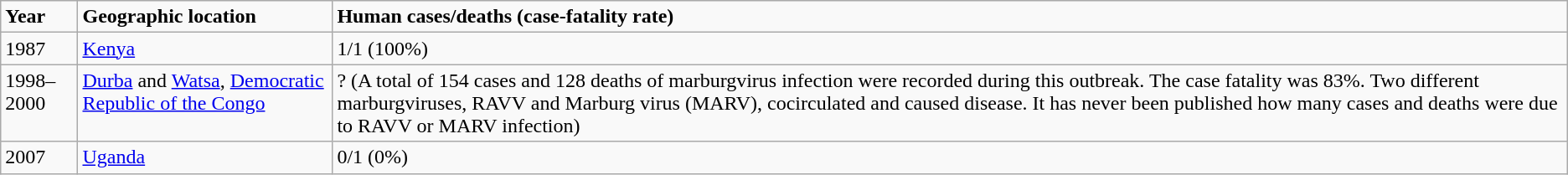<table class="sortable wikitable">
<tr>
<td><strong>Year</strong></td>
<td><strong>Geographic location</strong></td>
<td><strong>Human cases/deaths (case-fatality rate)</strong></td>
</tr>
<tr valign="TOP">
<td>1987</td>
<td><a href='#'>Kenya</a></td>
<td>1/1 (100%)</td>
</tr>
<tr valign="TOP">
<td>1998–2000</td>
<td><a href='#'>Durba</a> and <a href='#'>Watsa</a>, <a href='#'>Democratic Republic of the Congo</a></td>
<td>? (A total of 154 cases and 128 deaths of marburgvirus infection were recorded during this outbreak. The case fatality was 83%. Two different marburgviruses, RAVV and Marburg virus (MARV), cocirculated and caused disease. It has never been published how many cases and deaths were due to RAVV or MARV infection)</td>
</tr>
<tr valign="TOP">
<td>2007</td>
<td><a href='#'>Uganda</a></td>
<td>0/1 (0%)</td>
</tr>
</table>
